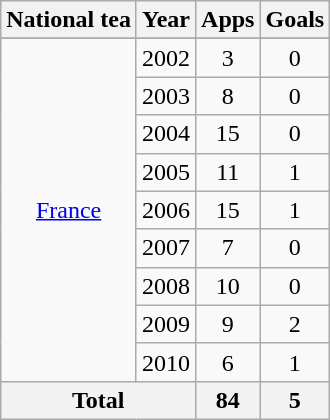<table class="wikitable" style="text-align:center">
<tr>
<th>National tea</th>
<th>Year</th>
<th>Apps</th>
<th>Goals</th>
</tr>
<tr>
</tr>
<tr>
<td rowspan="9"><a href='#'>France</a></td>
<td>2002</td>
<td>3</td>
<td>0</td>
</tr>
<tr>
<td>2003</td>
<td>8</td>
<td>0</td>
</tr>
<tr>
<td>2004</td>
<td>15</td>
<td>0</td>
</tr>
<tr>
<td>2005</td>
<td>11</td>
<td>1</td>
</tr>
<tr>
<td>2006</td>
<td>15</td>
<td>1</td>
</tr>
<tr>
<td>2007</td>
<td>7</td>
<td>0</td>
</tr>
<tr>
<td>2008</td>
<td>10</td>
<td>0</td>
</tr>
<tr>
<td>2009</td>
<td>9</td>
<td>2</td>
</tr>
<tr>
<td>2010</td>
<td>6</td>
<td>1</td>
</tr>
<tr>
<th colspan="2">Total</th>
<th>84</th>
<th>5</th>
</tr>
</table>
